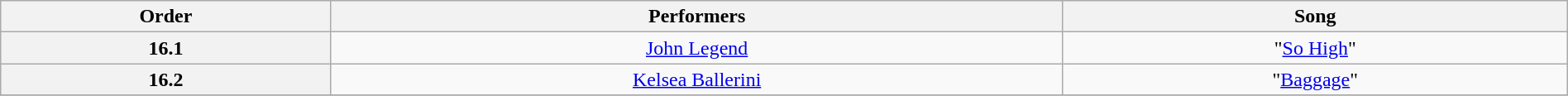<table class="wikitable" style="text-align:center; width:100%">
<tr>
<th>Order</th>
<th>Performers</th>
<th>Song</th>
</tr>
<tr>
<th>16.1</th>
<td><a href='#'>John Legend</a></td>
<td>"<a href='#'>So High</a>"</td>
</tr>
<tr>
<th>16.2</th>
<td><a href='#'>Kelsea Ballerini</a></td>
<td>"<a href='#'>Baggage</a>"</td>
</tr>
<tr>
</tr>
</table>
